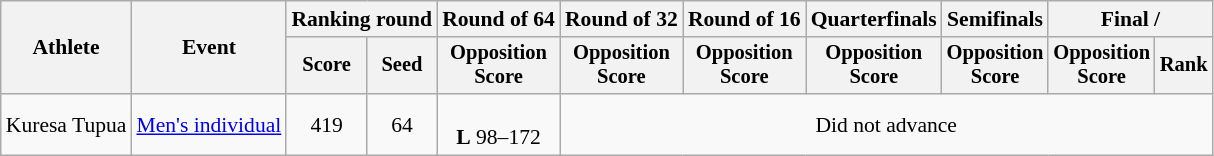<table class="wikitable" style="font-size:90%">
<tr>
<th rowspan="2">Athlete</th>
<th rowspan="2">Event</th>
<th colspan="2">Ranking round</th>
<th>Round of 64</th>
<th>Round of 32</th>
<th>Round of 16</th>
<th>Quarterfinals</th>
<th>Semifinals</th>
<th colspan="2">Final / </th>
</tr>
<tr style="font-size:95%">
<th>Score</th>
<th>Seed</th>
<th>Opposition<br>Score</th>
<th>Opposition<br>Score</th>
<th>Opposition<br>Score</th>
<th>Opposition<br>Score</th>
<th>Opposition<br>Score</th>
<th>Opposition<br>Score</th>
<th>Rank</th>
</tr>
<tr align=center>
<td align=left>Kuresa Tupua</td>
<td align=left><a href='#'>Men's individual</a></td>
<td>419</td>
<td>64</td>
<td><br><strong>L</strong> 98–172</td>
<td colspan=6>Did not advance</td>
</tr>
</table>
